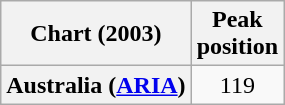<table class="wikitable plainrowheaders" style="text-align:center">
<tr>
<th scope="col">Chart (2003)</th>
<th scope="col">Peak<br>position</th>
</tr>
<tr>
<th scope="row">Australia (<a href='#'>ARIA</a>)</th>
<td>119</td>
</tr>
</table>
